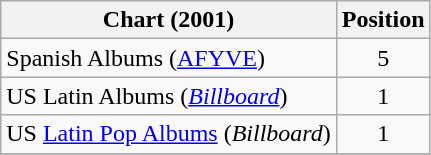<table class="wikitable sortable plainrowheaders">
<tr>
<th scope="col">Chart (2001)</th>
<th scope="col">Position</th>
</tr>
<tr>
<td align="left">Spanish Albums (<a href='#'>AFYVE</a>)</td>
<td align="center">5</td>
</tr>
<tr>
<td align="left">US Latin Albums (<em><a href='#'>Billboard</a></em>)</td>
<td style="text-align:center;">1</td>
</tr>
<tr>
<td align="left">US <a href='#'>Latin Pop Albums</a> (<em>Billboard</em>)</td>
<td align="center">1</td>
</tr>
<tr>
</tr>
</table>
